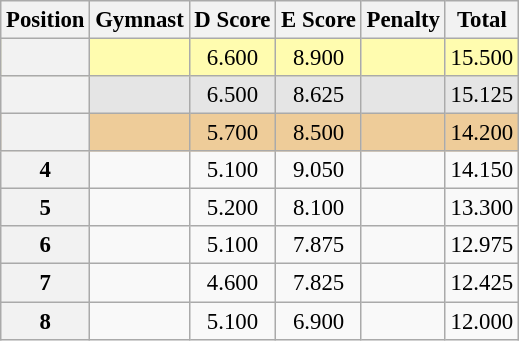<table class="wikitable sortable" style="text-align:center; font-size:95%">
<tr>
<th scope=col>Position</th>
<th scope=col>Gymnast</th>
<th scope=col>D Score</th>
<th scope=col>E Score</th>
<th scope=col>Penalty</th>
<th scope=col>Total</th>
</tr>
<tr bgcolor=fffcaf>
<th scope=row></th>
<td align=left></td>
<td>6.600</td>
<td>8.900</td>
<td></td>
<td>15.500</td>
</tr>
<tr bgcolor=e5e5e5>
<th scope=row></th>
<td align=left></td>
<td>6.500</td>
<td>8.625</td>
<td></td>
<td>15.125</td>
</tr>
<tr bgcolor=eecc99>
<th scope=row></th>
<td align=left></td>
<td>5.700</td>
<td>8.500</td>
<td></td>
<td>14.200</td>
</tr>
<tr>
<th scope=row>4</th>
<td align=left></td>
<td>5.100</td>
<td>9.050</td>
<td></td>
<td>14.150</td>
</tr>
<tr>
<th scope=row>5</th>
<td align=left></td>
<td>5.200</td>
<td>8.100</td>
<td></td>
<td>13.300</td>
</tr>
<tr>
<th scope=row>6</th>
<td align=left></td>
<td>5.100</td>
<td>7.875</td>
<td></td>
<td>12.975</td>
</tr>
<tr>
<th scope=row>7</th>
<td align=left></td>
<td>4.600</td>
<td>7.825</td>
<td></td>
<td>12.425</td>
</tr>
<tr>
<th scope=row>8</th>
<td align=left></td>
<td>5.100</td>
<td>6.900</td>
<td></td>
<td>12.000</td>
</tr>
</table>
